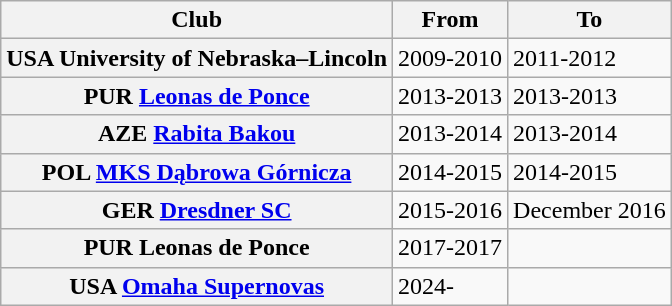<table class="wikitable aortable">
<tr>
<th>Club</th>
<th>From</th>
<th>To</th>
</tr>
<tr>
<th>USA University of Nebraska–Lincoln</th>
<td>2009-2010</td>
<td>2011-2012</td>
</tr>
<tr>
<th>PUR <a href='#'>Leonas de Ponce</a></th>
<td>2013-2013</td>
<td>2013-2013</td>
</tr>
<tr>
<th>AZE <a href='#'>Rabita Bakou</a></th>
<td>2013-2014</td>
<td>2013-2014</td>
</tr>
<tr>
<th>POL <a href='#'>MKS Dąbrowa Górnicza</a></th>
<td>2014-2015</td>
<td>2014-2015</td>
</tr>
<tr>
<th>GER <a href='#'>Dresdner SC</a></th>
<td>2015-2016</td>
<td>December 2016 </td>
</tr>
<tr>
<th>PUR Leonas de Ponce</th>
<td>2017-2017</td>
<td></td>
</tr>
<tr>
<th>USA <a href='#'>Omaha Supernovas</a></th>
<td>2024-</td>
<td></td>
</tr>
</table>
